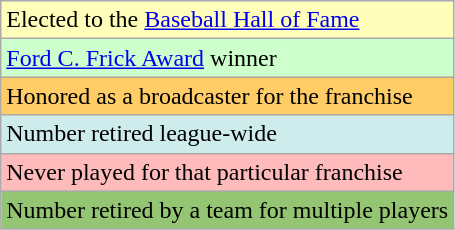<table class="wikitable plainrowheaders">
<tr>
<td style="background:#ffb;">Elected to the <a href='#'>Baseball Hall of Fame</a></td>
</tr>
<tr>
<td style="background:#cfc;"><a href='#'>Ford C. Frick Award</a> winner</td>
</tr>
<tr>
<td style="background:#fc6;">Honored as a broadcaster for the franchise</td>
</tr>
<tr>
<td style="background:#cfecec;">Number retired league-wide</td>
</tr>
<tr>
<td style="background:#ffbbbb;">Never played for that particular franchise</td>
</tr>
<tr>
<td style="background:#93c572;">Number retired by a team for multiple players</td>
</tr>
</table>
